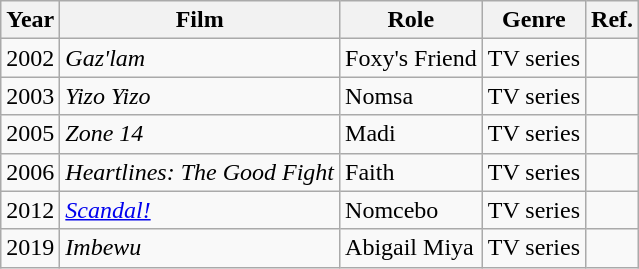<table class="wikitable">
<tr>
<th>Year</th>
<th>Film</th>
<th>Role</th>
<th>Genre</th>
<th>Ref.</th>
</tr>
<tr>
<td>2002</td>
<td><em>Gaz'lam</em></td>
<td>Foxy's Friend</td>
<td>TV series</td>
<td></td>
</tr>
<tr>
<td>2003</td>
<td><em>Yizo Yizo</em></td>
<td>Nomsa</td>
<td>TV series</td>
<td></td>
</tr>
<tr>
<td>2005</td>
<td><em>Zone 14</em></td>
<td>Madi</td>
<td>TV series</td>
<td></td>
</tr>
<tr>
<td>2006</td>
<td><em>Heartlines: The Good Fight</em></td>
<td>Faith</td>
<td>TV series</td>
<td></td>
</tr>
<tr>
<td>2012</td>
<td><em><a href='#'>Scandal!</a></em></td>
<td>Nomcebo</td>
<td>TV series</td>
<td></td>
</tr>
<tr>
<td>2019</td>
<td><em>Imbewu</em></td>
<td>Abigail Miya</td>
<td>TV series</td>
<td></td>
</tr>
</table>
